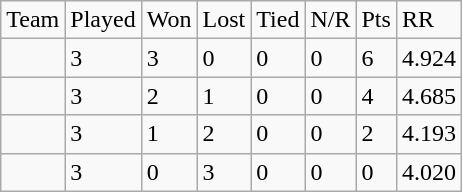<table class=wikitable>
<tr>
<td>Team</td>
<td>Played</td>
<td>Won</td>
<td>Lost</td>
<td>Tied</td>
<td>N/R</td>
<td>Pts</td>
<td>RR</td>
</tr>
<tr>
<td></td>
<td>3</td>
<td>3</td>
<td>0</td>
<td>0</td>
<td>0</td>
<td>6</td>
<td>4.924</td>
</tr>
<tr>
<td></td>
<td>3</td>
<td>2</td>
<td>1</td>
<td>0</td>
<td>0</td>
<td>4</td>
<td>4.685</td>
</tr>
<tr>
<td></td>
<td>3</td>
<td>1</td>
<td>2</td>
<td>0</td>
<td>0</td>
<td>2</td>
<td>4.193</td>
</tr>
<tr>
<td></td>
<td>3</td>
<td>0</td>
<td>3</td>
<td>0</td>
<td>0</td>
<td>0</td>
<td>4.020</td>
</tr>
</table>
